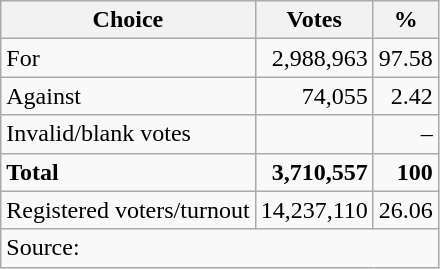<table class=wikitable style=text-align:right>
<tr>
<th>Choice</th>
<th>Votes</th>
<th>%</th>
</tr>
<tr>
<td align=left>For</td>
<td>2,988,963</td>
<td>97.58</td>
</tr>
<tr>
<td align=left>Against</td>
<td>74,055</td>
<td>2.42</td>
</tr>
<tr>
<td align=left>Invalid/blank votes</td>
<td></td>
<td>–</td>
</tr>
<tr>
<td align=left><strong>Total</strong></td>
<td><strong>3,710,557</strong></td>
<td><strong>100</strong></td>
</tr>
<tr>
<td align=left>Registered voters/turnout</td>
<td>14,237,110</td>
<td>26.06</td>
</tr>
<tr>
<td align=left colspan=3>Source: </td>
</tr>
</table>
